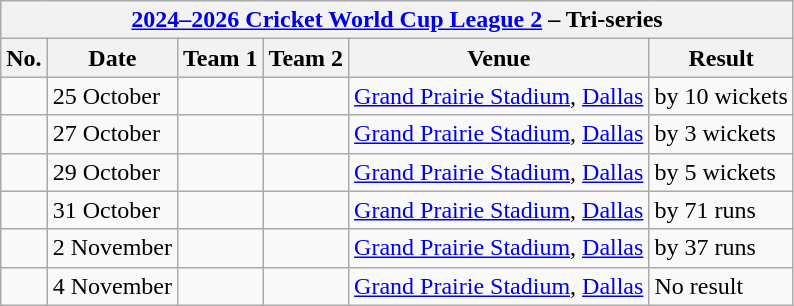<table class="wikitable">
<tr>
<th colspan="6"><a href='#'>2024–2026 Cricket World Cup League 2</a> – Tri-series</th>
</tr>
<tr>
<th>No.</th>
<th>Date</th>
<th>Team 1</th>
<th>Team 2</th>
<th>Venue</th>
<th>Result</th>
</tr>
<tr>
<td></td>
<td>25 October</td>
<td></td>
<td></td>
<td><a href='#'>Grand Prairie Stadium</a>, <a href='#'>Dallas</a></td>
<td> by 10 wickets</td>
</tr>
<tr>
<td></td>
<td>27 October</td>
<td></td>
<td></td>
<td><a href='#'>Grand Prairie Stadium</a>, <a href='#'>Dallas</a></td>
<td> by 3 wickets</td>
</tr>
<tr>
<td></td>
<td>29 October</td>
<td></td>
<td></td>
<td><a href='#'>Grand Prairie Stadium</a>, <a href='#'>Dallas</a></td>
<td> by 5 wickets</td>
</tr>
<tr>
<td></td>
<td>31 October</td>
<td></td>
<td></td>
<td><a href='#'>Grand Prairie Stadium</a>, <a href='#'>Dallas</a></td>
<td> by 71 runs</td>
</tr>
<tr>
<td></td>
<td>2 November</td>
<td></td>
<td></td>
<td><a href='#'>Grand Prairie Stadium</a>, <a href='#'>Dallas</a></td>
<td> by 37 runs</td>
</tr>
<tr>
<td></td>
<td>4 November</td>
<td></td>
<td></td>
<td><a href='#'>Grand Prairie Stadium</a>, <a href='#'>Dallas</a></td>
<td>No result</td>
</tr>
</table>
